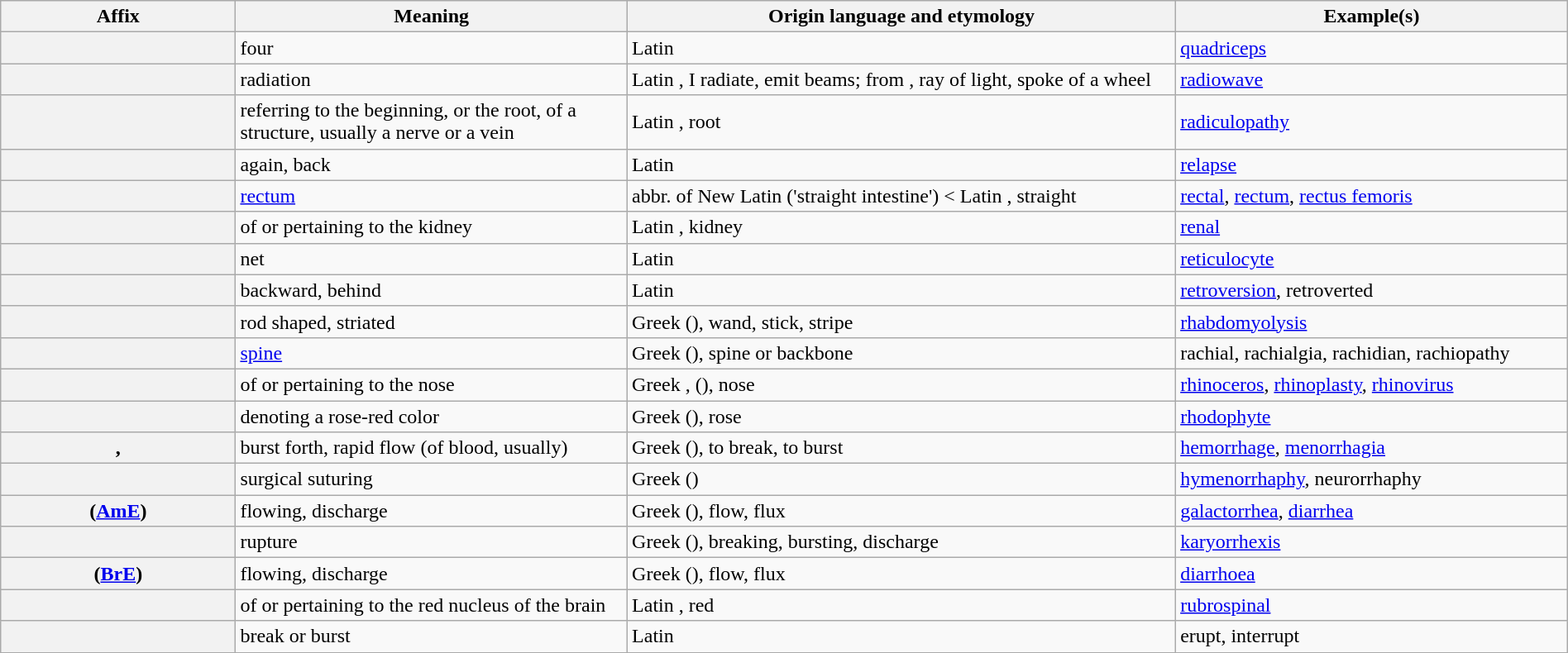<table class="wikitable plainrowheaders" style="width:100%;">
<tr>
<th scope="col" style="width: 15%">Affix</th>
<th scope="col" style="width: 25%">Meaning</th>
<th scope="col" style="width: 35%">Origin language and etymology</th>
<th scope="col" style="width: 25%">Example(s)</th>
</tr>
<tr>
<th scope="row"><strong></strong></th>
<td>four</td>
<td>Latin </td>
<td><a href='#'>quadriceps</a></td>
</tr>
<tr>
<th scope="row"><strong></strong></th>
<td>radiation</td>
<td>Latin , I radiate, emit beams; from , ray of light, spoke of a wheel</td>
<td><a href='#'>radiowave</a></td>
</tr>
<tr>
<th scope="row"><strong></strong></th>
<td>referring to the beginning, or the root, of a structure, usually a nerve or a vein</td>
<td>Latin , root</td>
<td><a href='#'>radiculopathy</a></td>
</tr>
<tr>
<th scope="row"><strong></strong></th>
<td>again, back</td>
<td>Latin </td>
<td><a href='#'>relapse</a></td>
</tr>
<tr>
<th scope="row"><strong></strong></th>
<td><a href='#'>rectum</a></td>
<td>abbr. of New Latin  ('straight intestine') < Latin , straight</td>
<td><a href='#'>rectal</a>, <a href='#'>rectum</a>, <a href='#'>rectus femoris</a></td>
</tr>
<tr>
<th scope="row"><strong></strong></th>
<td>of or pertaining to the kidney</td>
<td>Latin , kidney</td>
<td><a href='#'>renal</a></td>
</tr>
<tr>
<th scope="row"><strong></strong></th>
<td>net</td>
<td>Latin </td>
<td><a href='#'>reticulocyte</a></td>
</tr>
<tr>
<th scope="row"><strong></strong></th>
<td>backward, behind</td>
<td>Latin </td>
<td><a href='#'>retroversion</a>, retroverted</td>
</tr>
<tr>
<th scope="row"><strong></strong></th>
<td>rod shaped, striated</td>
<td>Greek  (), wand, stick, stripe</td>
<td><a href='#'>rhabdomyolysis</a></td>
</tr>
<tr>
<th scope="row"><strong></strong></th>
<td><a href='#'>spine</a></td>
<td>Greek  (), spine or backbone</td>
<td>rachial, rachialgia, rachidian, rachiopathy</td>
</tr>
<tr>
<th scope="row"><strong></strong></th>
<td>of or pertaining to the nose</td>
<td>Greek ,  (), nose</td>
<td><a href='#'>rhinoceros</a>, <a href='#'>rhinoplasty</a>, <a href='#'>rhinovirus</a></td>
</tr>
<tr>
<th scope="row"><strong></strong></th>
<td>denoting a rose-red color</td>
<td>Greek  (), rose</td>
<td><a href='#'>rhodophyte</a></td>
</tr>
<tr>
<th scope="row"><strong></strong>, <strong></strong></th>
<td>burst forth, rapid flow (of blood, usually)</td>
<td>Greek  (), to break, to burst</td>
<td><a href='#'>hemorrhage</a>, <a href='#'>menorrhagia</a></td>
</tr>
<tr>
<th scope="row"><strong></strong></th>
<td>surgical suturing</td>
<td>Greek  ()</td>
<td><a href='#'>hymenorrhaphy</a>, neurorrhaphy</td>
</tr>
<tr>
<th scope="row"><strong></strong> (<a href='#'>AmE</a>)</th>
<td>flowing, discharge</td>
<td>Greek  (), flow, flux</td>
<td><a href='#'>galactorrhea</a>, <a href='#'>diarrhea</a></td>
</tr>
<tr>
<th scope="row"><strong></strong></th>
<td>rupture</td>
<td>Greek  (), breaking, bursting, discharge</td>
<td><a href='#'>karyorrhexis</a></td>
</tr>
<tr>
<th scope="row"><strong></strong> (<a href='#'>BrE</a>)</th>
<td>flowing, discharge</td>
<td>Greek  (), flow, flux</td>
<td><a href='#'>diarrhoea</a></td>
</tr>
<tr>
<th scope="row"><strong></strong></th>
<td>of or pertaining to the red nucleus of the brain</td>
<td>Latin , red</td>
<td><a href='#'>rubrospinal</a></td>
</tr>
<tr>
<th scope="row"><strong></strong></th>
<td>break or burst</td>
<td>Latin </td>
<td>erupt, interrupt</td>
</tr>
</table>
